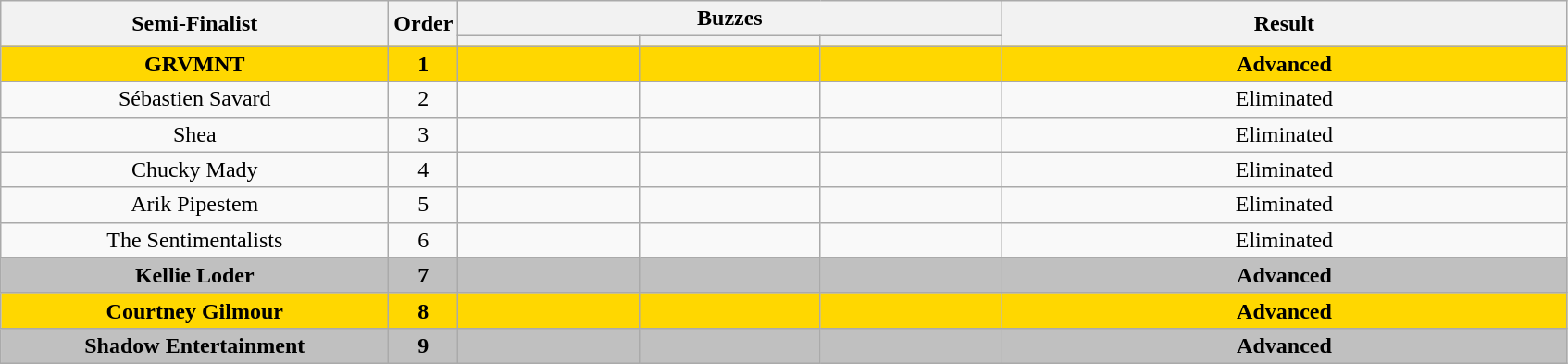<table class="wikitable plainrowheaders sortable" style="text-align:center;">
<tr>
<th scope="col" rowspan="2" class="unsortable" style="width:17em;">Semi-Finalist</th>
<th scope="col" rowspan="2" style="width:1em;">Order</th>
<th scope="col" colspan="3" class="unsortable" style="width:24em;">Buzzes</th>
<th scope="col" rowspan="2" style="width:25em;">Result</th>
</tr>
<tr>
<th scope="col" class="unsortable" style="width:6em;"></th>
<th scope="col" class="unsortable" style="width:6em;"></th>
<th scope="col" class="unsortable" style="width:6em;"></th>
</tr>
<tr style="background:gold;">
<td><strong>GRVMNT</strong></td>
<td><strong>1</strong></td>
<td style="text-align:center"></td>
<td style="text-align:center"></td>
<td style="text-align:center"></td>
<td><strong>Advanced</strong></td>
</tr>
<tr>
<td>Sébastien Savard</td>
<td>2</td>
<td style="text-align:center"></td>
<td style="text-align:center"></td>
<td style="text-align:center"></td>
<td>Eliminated</td>
</tr>
<tr>
<td>Shea</td>
<td>3</td>
<td style="text-align:center"></td>
<td style="text-align:center"></td>
<td style="text-align:center"></td>
<td>Eliminated</td>
</tr>
<tr>
<td>Chucky Mady</td>
<td>4</td>
<td></td>
<td></td>
<td></td>
<td>Eliminated</td>
</tr>
<tr>
<td>Arik Pipestem</td>
<td>5</td>
<td style="text-align:center"></td>
<td style="text-align:center"></td>
<td style="text-align:center"></td>
<td>Eliminated</td>
</tr>
<tr>
<td>The Sentimentalists</td>
<td>6</td>
<td></td>
<td></td>
<td></td>
<td>Eliminated</td>
</tr>
<tr style="background:silver;">
<td><strong>Kellie Loder</strong></td>
<td><strong>7</strong></td>
<td></td>
<td></td>
<td></td>
<td><strong>Advanced</strong></td>
</tr>
<tr style="background:gold;">
<td><strong>Courtney Gilmour</strong></td>
<td><strong>8</strong></td>
<td style="text-align:center"></td>
<td style="text-align:center"></td>
<td style="text-align:center"></td>
<td><strong>Advanced</strong></td>
</tr>
<tr style="background:silver;">
<td><strong>Shadow Entertainment</strong></td>
<td><strong>9</strong></td>
<td></td>
<td></td>
<td></td>
<td><strong>Advanced</strong></td>
</tr>
</table>
